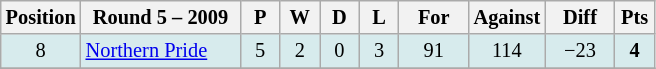<table class="wikitable" style="text-align:center; font-size:85%;">
<tr>
<th width=40 abbr="Position">Position</th>
<th width=100>Round 5 – 2009</th>
<th width=20 abbr="Played">P</th>
<th width=20 abbr="Won">W</th>
<th width=20 abbr="Drawn">D</th>
<th width=20 abbr="Lost">L</th>
<th width=40 abbr="Points for">For</th>
<th width=40 abbr="Points against">Against</th>
<th width=40 abbr="Points difference">Diff</th>
<th width=20 abbr="Points">Pts</th>
</tr>
<tr style="background: #d7ebed;">
<td>8</td>
<td style="text-align:left;"> <a href='#'>Northern Pride</a></td>
<td>5</td>
<td>2</td>
<td>0</td>
<td>3</td>
<td>91</td>
<td>114</td>
<td>−23</td>
<td><strong>4</strong></td>
</tr>
<tr>
</tr>
</table>
